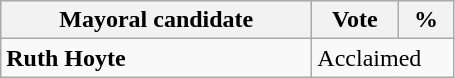<table class="wikitable">
<tr>
<th width="200px">Mayoral candidate</th>
<th width="50px">Vote</th>
<th width="30px">%</th>
</tr>
<tr>
<td><strong>Ruth Hoyte</strong> </td>
<td colspan="2">Acclaimed</td>
</tr>
</table>
